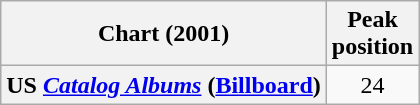<table class="wikitable sortable plainrowheaders">
<tr>
<th scope="col">Chart (2001)</th>
<th scope="col">Peak<br>position</th>
</tr>
<tr>
<th scope="row">US <em><a href='#'>Catalog Albums</a></em> (<a href='#'>Billboard</a>)</th>
<td style="text-align:center;">24</td>
</tr>
</table>
